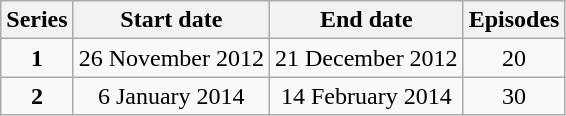<table class="wikitable" style="text-align:center;">
<tr>
<th>Series</th>
<th>Start date</th>
<th>End date</th>
<th>Episodes</th>
</tr>
<tr>
<td><strong>1</strong></td>
<td>26 November 2012</td>
<td>21 December 2012</td>
<td>20</td>
</tr>
<tr>
<td><strong>2</strong></td>
<td>6 January 2014</td>
<td>14 February 2014</td>
<td>30</td>
</tr>
</table>
